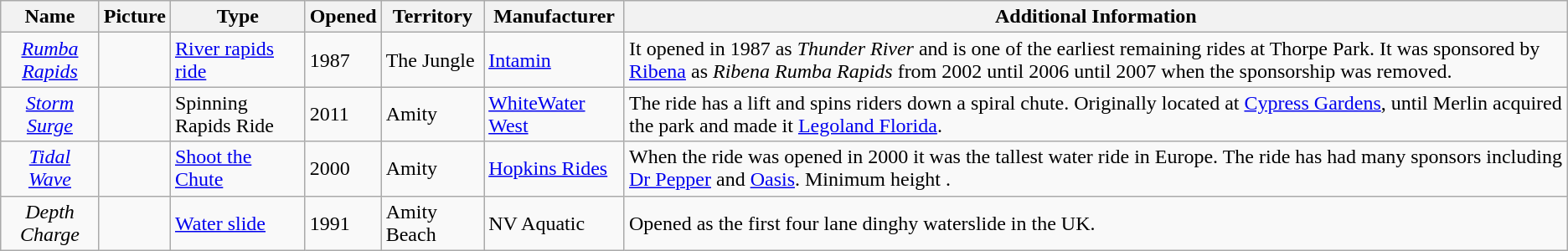<table class="wikitable sortable">
<tr>
<th>Name</th>
<th class="unsortable">Picture</th>
<th>Type</th>
<th>Opened</th>
<th>Territory</th>
<th>Manufacturer</th>
<th class="unsortable">Additional Information</th>
</tr>
<tr>
<td style="text-align: center;"><em><a href='#'>Rumba Rapids</a></em></td>
<td></td>
<td><a href='#'>River rapids ride</a></td>
<td>1987</td>
<td>The Jungle</td>
<td><a href='#'>Intamin</a></td>
<td>It opened in 1987 as <em>Thunder River</em> and is one of the earliest remaining rides at Thorpe Park. It was sponsored by <a href='#'>Ribena</a> as <em>Ribena Rumba Rapids</em> from 2002 until 2006 until 2007 when the sponsorship was removed.</td>
</tr>
<tr>
<td style="text-align: center;"><em><a href='#'>Storm Surge</a></em></td>
<td></td>
<td>Spinning Rapids Ride</td>
<td>2011</td>
<td>Amity</td>
<td><a href='#'>WhiteWater West</a></td>
<td>The ride has a  lift and spins riders down a spiral chute. Originally located at <a href='#'>Cypress Gardens</a>, until Merlin acquired the park and made it <a href='#'>Legoland Florida</a>.</td>
</tr>
<tr>
<td style="text-align: center;"><em><a href='#'>Tidal Wave</a></em></td>
<td> </td>
<td><a href='#'>Shoot the Chute</a></td>
<td>2000</td>
<td>Amity</td>
<td><a href='#'>Hopkins Rides</a></td>
<td>When the ride was opened in 2000 it was the tallest water ride in Europe. The ride has had many sponsors including <a href='#'>Dr Pepper</a> and <a href='#'>Oasis</a>. Minimum height .</td>
</tr>
<tr>
<td style="text-align: center;"><em>Depth Charge</em></td>
<td> </td>
<td><a href='#'>Water slide</a></td>
<td>1991</td>
<td>Amity Beach</td>
<td>NV Aquatic</td>
<td>Opened as the first four lane dinghy waterslide in the UK.</td>
</tr>
</table>
